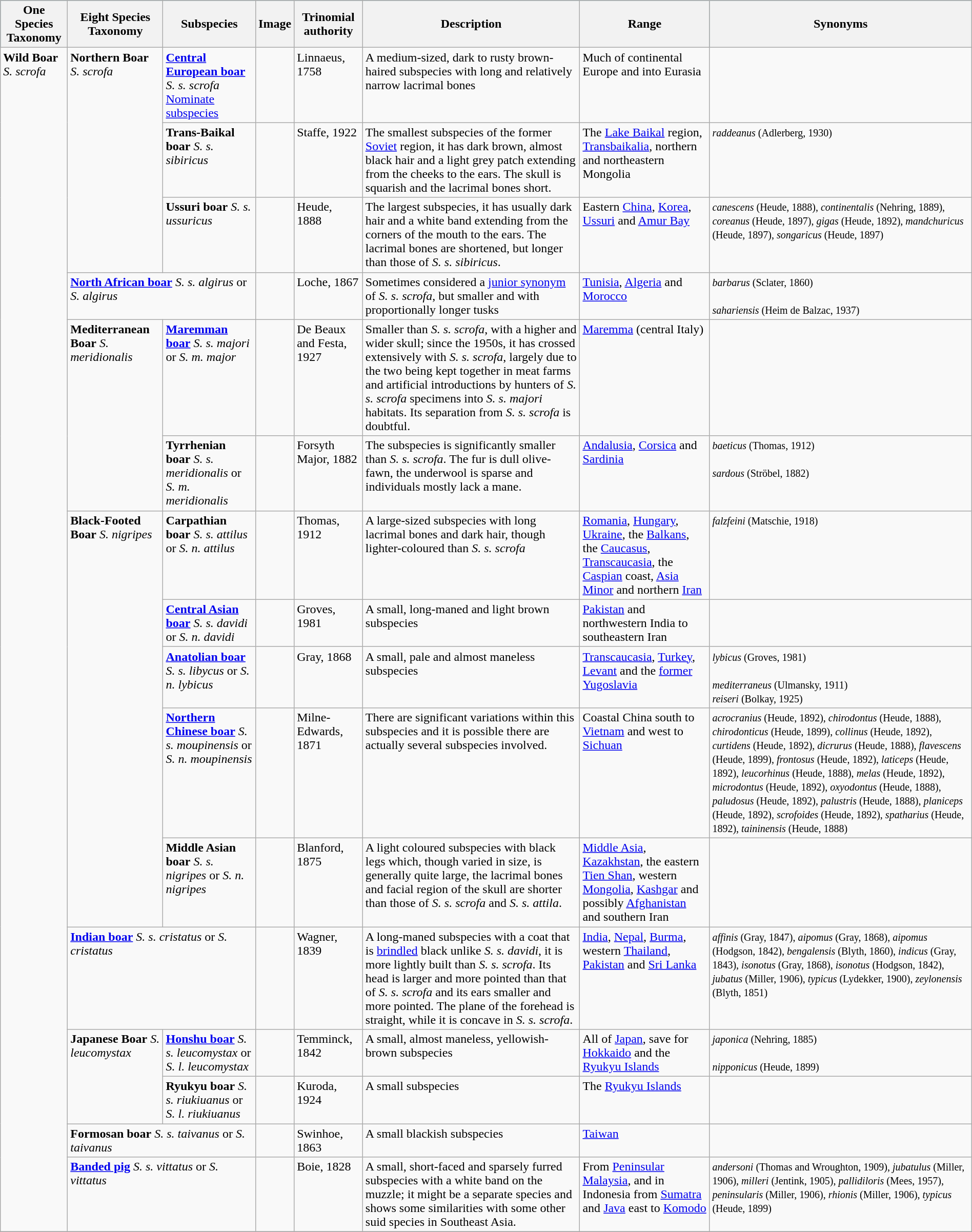<table class="wikitable collapsed" style="width:100%;">
<tr style="background:#115a6c;">
<th>One Species Taxonomy</th>
<th>Eight Species Taxonomy</th>
<th>Subspecies</th>
<th>Image</th>
<th>Trinomial authority</th>
<th>Description</th>
<th>Range</th>
<th>Synonyms</th>
</tr>
<tr style="vertical-align: top;">
<td rowspan="16"><strong>Wild Boar</strong> <em>S. scrofa</em></td>
<td rowspan="3"><strong>Northern Boar</strong> <em>S. scrofa</em></td>
<td><strong><a href='#'>Central European boar</a></strong> <em>S. s. scrofa</em><br><a href='#'>Nominate subspecies</a></td>
<td></td>
<td>Linnaeus, 1758</td>
<td>A medium-sized, dark to rusty brown-haired subspecies with long and relatively narrow lacrimal bones</td>
<td>Much of continental Europe and into Eurasia</td>
<td></td>
</tr>
<tr style="vertical-align: top;">
<td><strong>Trans-Baikal boar</strong> <em>S. s. sibiricus</em></td>
<td></td>
<td>Staffe, 1922</td>
<td>The smallest subspecies of the former <a href='#'>Soviet</a> region, it has dark brown, almost black hair and a light grey patch extending from the cheeks to the ears. The skull is squarish and the lacrimal bones short.</td>
<td>The <a href='#'>Lake Baikal</a> region, <a href='#'>Transbaikalia</a>, northern and northeastern Mongolia</td>
<td><small><em>raddeanus</em> (Adlerberg, 1930)</small></td>
</tr>
<tr style="vertical-align: top;">
<td><strong>Ussuri boar</strong> <em>S. s. ussuricus</em></td>
<td></td>
<td>Heude, 1888</td>
<td>The largest subspecies, it has usually dark hair and a white band extending from the corners of the mouth to the ears. The lacrimal bones are shortened, but longer than those of <em>S. s. sibiricus</em>.</td>
<td>Eastern <a href='#'>China</a>, <a href='#'>Korea</a>, <a href='#'>Ussuri</a> and <a href='#'>Amur Bay</a></td>
<td><small><em>canescens</em> (Heude, 1888), <em>continentalis</em> (Nehring, 1889), <em>coreanus</em> (Heude, 1897), <em>gigas</em> (Heude, 1892), <em>mandchuricus</em> (Heude, 1897), <em>songaricus</em> (Heude, 1897)</small></td>
</tr>
<tr style="vertical-align: top;">
<td colspan="2"><strong><a href='#'>North African boar</a></strong> <em>S. s. algirus</em> or <em>S. algirus</em></td>
<td></td>
<td>Loche, 1867</td>
<td>Sometimes considered a <a href='#'>junior synonym</a> of <em>S. s. scrofa</em>, but smaller and with proportionally longer tusks</td>
<td><a href='#'>Tunisia</a>, <a href='#'>Algeria</a> and <a href='#'>Morocco</a></td>
<td><small><em>barbarus</em> (Sclater, 1860)</small><br><br><small><em>sahariensis</em> (Heim de Balzac, 1937)</small></td>
</tr>
<tr style="vertical-align: top;">
<td rowspan="2"><strong>Mediterranean Boar</strong> <em>S. meridionalis</em></td>
<td><strong><a href='#'>Maremman boar</a></strong> <em>S. s. majori</em> or <em>S. m. major</em></td>
<td></td>
<td>De Beaux and Festa, 1927</td>
<td>Smaller than <em>S. s. scrofa</em>, with a higher and wider skull; since the 1950s, it has crossed extensively with <em>S. s. scrofa</em>, largely due to the two being kept together in meat farms and artificial introductions by hunters of <em>S. s. scrofa</em> specimens into <em>S. s. majori</em> habitats. Its separation from <em>S. s. scrofa</em> is doubtful.</td>
<td><a href='#'>Maremma</a> (central Italy)</td>
<td></td>
</tr>
<tr style="vertical-align: top;">
<td><strong>Tyrrhenian boar</strong> <em>S. s. meridionalis</em> or <em>S. m. meridionalis</em></td>
<td></td>
<td>Forsyth Major, 1882</td>
<td>The subspecies is significantly smaller than <em>S. s. scrofa</em>. The fur is dull olive-fawn, the underwool is sparse and individuals mostly lack a mane.</td>
<td><a href='#'>Andalusia</a>, <a href='#'>Corsica</a> and <a href='#'>Sardinia</a></td>
<td><small><em>baeticus</em> (Thomas, 1912)</small><br><br><small><em>sardous</em> (Ströbel, 1882)</small></td>
</tr>
<tr style="vertical-align: top;">
<td rowspan="5"><strong>Black-Footed Boar</strong> <em>S. nigripes</em></td>
<td><strong>Carpathian boar</strong> <em>S. s. attilus</em> or <em>S. n. attilus</em></td>
<td></td>
<td>Thomas, 1912</td>
<td>A large-sized subspecies with long lacrimal bones and dark hair, though lighter-coloured than <em>S. s. scrofa</em></td>
<td><a href='#'>Romania</a>, <a href='#'>Hungary</a>, <a href='#'>Ukraine</a>, the <a href='#'>Balkans</a>, the <a href='#'>Caucasus</a>, <a href='#'>Transcaucasia</a>, the <a href='#'>Caspian</a> coast, <a href='#'>Asia Minor</a> and northern <a href='#'>Iran</a></td>
<td><small><em>falzfeini</em> (Matschie, 1918)</small></td>
</tr>
<tr style="vertical-align: top;">
<td><strong><a href='#'>Central Asian boar</a></strong> <em>S. s. davidi</em> or <em>S. n. davidi</em></td>
<td></td>
<td>Groves, 1981</td>
<td>A small, long-maned and light brown subspecies</td>
<td><a href='#'>Pakistan</a> and northwestern India to southeastern Iran</td>
<td></td>
</tr>
<tr style="vertical-align: top;">
<td><strong><a href='#'>Anatolian boar</a></strong> <em>S. s. libycus</em> or <em>S. n. lybicus</em></td>
<td></td>
<td>Gray, 1868</td>
<td>A small, pale and almost maneless subspecies</td>
<td><a href='#'>Transcaucasia</a>, <a href='#'>Turkey</a>, <a href='#'>Levant</a> and the <a href='#'>former Yugoslavia</a></td>
<td><small><em>lybicus</em> (Groves, 1981)</small><br><br><small><em>mediterraneus</em> (Ulmansky, 1911)</small><br>
<small><em>reiseri</em> (Bolkay, 1925)</small></td>
</tr>
<tr style="vertical-align: top;">
<td><strong><a href='#'>Northern Chinese boar</a></strong> <em>S. s. moupinensis</em> or <em>S. n. moupinensis</em></td>
<td></td>
<td>Milne-Edwards, 1871</td>
<td>There are significant variations within this subspecies and it is possible there are actually several subspecies involved.</td>
<td>Coastal China south to <a href='#'>Vietnam</a> and west to <a href='#'>Sichuan</a></td>
<td><small><em>acrocranius</em> (Heude, 1892), <em>chirodontus</em> (Heude, 1888), <em>chirodonticus</em> (Heude, 1899), <em>collinus</em> (Heude, 1892), <em>curtidens</em> (Heude, 1892), <em>dicrurus</em> (Heude, 1888), <em>flavescens</em> (Heude, 1899), <em>frontosus</em> (Heude, 1892), <em>laticeps</em> (Heude, 1892), <em>leucorhinus</em> (Heude, 1888), <em>melas</em> (Heude, 1892), <em>microdontus</em> (Heude, 1892), <em>oxyodontus</em> (Heude, 1888), <em>paludosus</em> (Heude, 1892), <em>palustris</em> (Heude, 1888), <em>planiceps</em> (Heude, 1892), <em>scrofoides</em> (Heude, 1892), <em>spatharius</em> (Heude, 1892), <em>taininensis</em> (Heude, 1888)</small></td>
</tr>
<tr style="vertical-align: top;">
<td><strong>Middle Asian boar</strong> <em>S. s. nigripes</em> or <em>S. n. nigripes</em></td>
<td></td>
<td>Blanford, 1875</td>
<td>A light coloured subspecies with black legs which, though varied in size, is generally quite large, the lacrimal bones and facial region of the skull are shorter than those of <em>S. s. scrofa</em> and <em>S. s. attila</em>.</td>
<td><a href='#'>Middle Asia</a>, <a href='#'>Kazakhstan</a>, the eastern <a href='#'>Tien Shan</a>, western <a href='#'>Mongolia</a>, <a href='#'>Kashgar</a> and possibly <a href='#'>Afghanistan</a> and southern Iran</td>
<td></td>
</tr>
<tr style="vertical-align: top;">
<td colspan="2"><strong><a href='#'>Indian boar</a></strong> <em>S. s. cristatus</em> or <em>S. cristatus</em></td>
<td></td>
<td>Wagner, 1839</td>
<td>A long-maned subspecies with a coat that is <a href='#'>brindled</a> black unlike <em>S. s. davidi</em>, it is more lightly built than <em>S. s. scrofa</em>. Its head is larger and more pointed than that of <em>S. s. scrofa</em> and its ears smaller and more pointed. The plane of the forehead is straight, while it is concave in <em>S. s. scrofa</em>.</td>
<td><a href='#'>India</a>, <a href='#'>Nepal</a>, <a href='#'>Burma</a>, western <a href='#'>Thailand</a>, <a href='#'>Pakistan</a> and <a href='#'>Sri Lanka</a></td>
<td><small><em>affinis</em> (Gray, 1847), <em>aipomus</em> (Gray, 1868), <em>aipomus</em> (Hodgson, 1842), <em>bengalensis</em> (Blyth, 1860), <em>indicus</em> (Gray, 1843), <em>isonotus</em> (Gray, 1868), <em>isonotus</em> (Hodgson, 1842), <em>jubatus</em> (Miller, 1906), <em>typicus</em> (Lydekker, 1900), <em>zeylonensis</em> (Blyth, 1851)</small></td>
</tr>
<tr style="vertical-align: top;">
<td rowspan="2"><strong>Japanese Boar</strong> <em>S. leucomystax</em></td>
<td><strong><a href='#'>Honshu boar</a></strong> <em>S. s. leucomystax</em> or <em>S. l. leucomystax</em></td>
<td></td>
<td>Temminck, 1842</td>
<td>A small, almost maneless, yellowish-brown subspecies</td>
<td>All of <a href='#'>Japan</a>, save for <a href='#'>Hokkaido</a> and the <a href='#'>Ryukyu Islands</a></td>
<td><small><em>japonica</em> (Nehring, 1885)</small><br><br><small><em>nipponicus</em> (Heude, 1899)</small></td>
</tr>
<tr style="vertical-align: top;">
<td><strong>Ryukyu boar</strong> <em>S. s. riukiuanus</em> or <em>S. l. riukiuanus</em></td>
<td></td>
<td>Kuroda, 1924</td>
<td>A small subspecies</td>
<td>The <a href='#'>Ryukyu Islands</a></td>
<td></td>
</tr>
<tr style="vertical-align: top;">
<td colspan="2"><strong>Formosan boar</strong> <em>S. s. taivanus</em> or <em>S. taivanus</em></td>
<td></td>
<td>Swinhoe, 1863</td>
<td>A small blackish subspecies</td>
<td><a href='#'>Taiwan</a></td>
<td></td>
</tr>
<tr style="vertical-align: top;">
<td colspan="2"><strong><a href='#'>Banded pig</a></strong> <em>S. s. vittatus</em> or <em>S. vittatus</em></td>
<td></td>
<td>Boie, 1828</td>
<td>A small, short-faced and sparsely furred subspecies with a white band on the muzzle; it might be a separate species and shows some similarities with some other suid species in Southeast Asia.</td>
<td>From <a href='#'>Peninsular Malaysia</a>, and in Indonesia from <a href='#'>Sumatra</a> and <a href='#'>Java</a> east to <a href='#'>Komodo</a></td>
<td><small><em>andersoni</em> (Thomas and Wroughton, 1909), <em>jubatulus</em> (Miller, 1906), <em>milleri</em> (Jentink, 1905), <em>pallidiloris</em> (Mees, 1957), <em>peninsularis</em> (Miller, 1906), <em>rhionis</em> (Miller, 1906), <em>typicus</em> (Heude, 1899)</small></td>
</tr>
<tr>
</tr>
</table>
